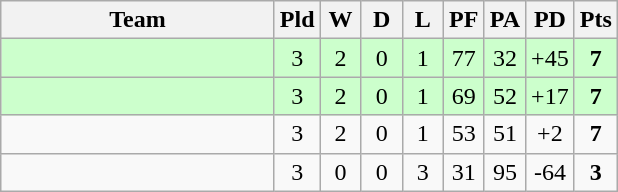<table class="wikitable" style="text-align:center;">
<tr>
<th width=175>Team</th>
<th width=20 abbr="Played">Pld</th>
<th width=20 abbr="Won">W</th>
<th width=20 abbr="Drawn">D</th>
<th width=20 abbr="Lost">L</th>
<th width=20 abbr="Points for">PF</th>
<th width=20 abbr="Points against">PA</th>
<th width=25 abbr="Points difference">PD</th>
<th width=20 abbr="Points">Pts</th>
</tr>
<tr bgcolor=ccffcc>
<td align=left></td>
<td>3</td>
<td>2</td>
<td>0</td>
<td>1</td>
<td>77</td>
<td>32</td>
<td>+45</td>
<td><strong>7</strong></td>
</tr>
<tr bgcolor=ccffcc>
<td align=left></td>
<td>3</td>
<td>2</td>
<td>0</td>
<td>1</td>
<td>69</td>
<td>52</td>
<td>+17</td>
<td><strong>7</strong></td>
</tr>
<tr>
<td align=left></td>
<td>3</td>
<td>2</td>
<td>0</td>
<td>1</td>
<td>53</td>
<td>51</td>
<td>+2</td>
<td><strong>7</strong></td>
</tr>
<tr>
<td align=left></td>
<td>3</td>
<td>0</td>
<td>0</td>
<td>3</td>
<td>31</td>
<td>95</td>
<td>-64</td>
<td><strong>3</strong></td>
</tr>
</table>
